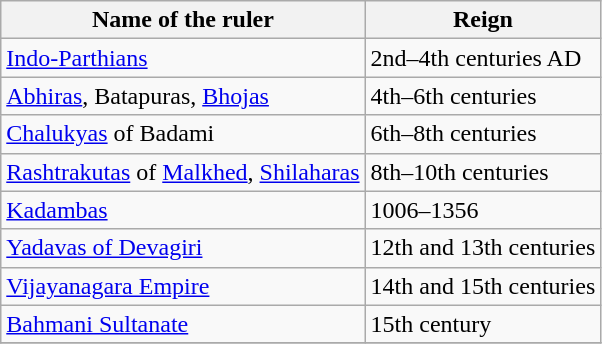<table class="wikitable" border="88">
<tr>
<th>Name of the ruler</th>
<th>Reign</th>
</tr>
<tr>
<td><a href='#'>Indo-Parthians</a></td>
<td>2nd–4th centuries AD</td>
</tr>
<tr>
<td><a href='#'>Abhiras</a>, Batapuras, <a href='#'>Bhojas</a></td>
<td>4th–6th centuries</td>
</tr>
<tr>
<td><a href='#'>Chalukyas</a> of Badami</td>
<td>6th–8th centuries</td>
</tr>
<tr>
<td><a href='#'>Rashtrakutas</a> of <a href='#'>Malkhed</a>, <a href='#'>Shilaharas</a></td>
<td>8th–10th centuries</td>
</tr>
<tr |->
<td><a href='#'>Kadambas</a></td>
<td>1006–1356</td>
</tr>
<tr>
<td><a href='#'>Yadavas of Devagiri</a></td>
<td>12th and 13th centuries</td>
</tr>
<tr |->
<td><a href='#'>Vijayanagara Empire</a></td>
<td>14th and 15th centuries</td>
</tr>
<tr>
<td><a href='#'>Bahmani Sultanate</a></td>
<td>15th century</td>
</tr>
<tr>
</tr>
</table>
